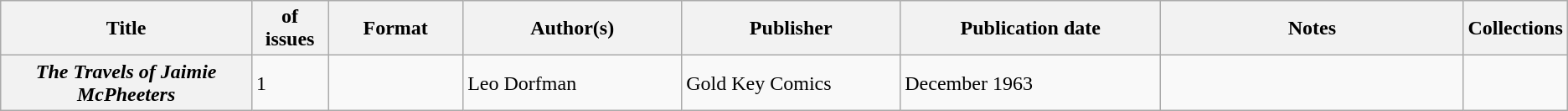<table class="wikitable">
<tr>
<th>Title</th>
<th style="width:40pt"> of issues</th>
<th style="width:75pt">Format</th>
<th style="width:125pt">Author(s)</th>
<th style="width:125pt">Publisher</th>
<th style="width:150pt">Publication date</th>
<th style="width:175pt">Notes</th>
<th>Collections</th>
</tr>
<tr>
<th><em>The Travels of Jaimie McPheeters</em></th>
<td>1</td>
<td></td>
<td>Leo Dorfman</td>
<td>Gold Key Comics</td>
<td>December 1963</td>
<td></td>
<td></td>
</tr>
</table>
